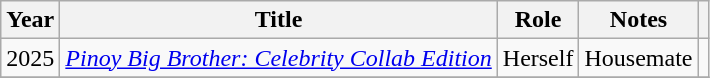<table class="wikitable">
<tr>
<th>Year</th>
<th>Title</th>
<th>Role</th>
<th>Notes</th>
<th></th>
</tr>
<tr>
<td>2025</td>
<td><em><a href='#'>Pinoy Big Brother: Celebrity Collab Edition</a></em></td>
<td>Herself</td>
<td>Housemate</td>
<td></td>
</tr>
<tr>
</tr>
</table>
